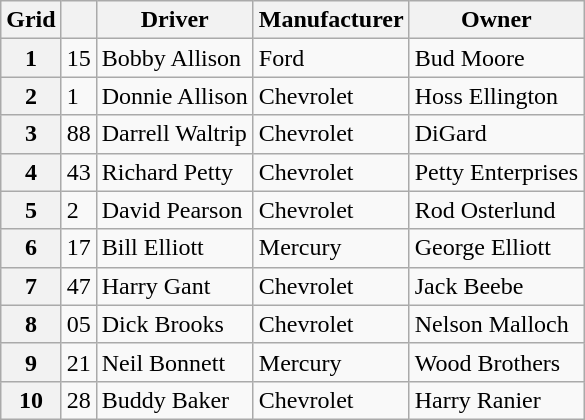<table class="wikitable">
<tr>
<th>Grid</th>
<th></th>
<th>Driver</th>
<th>Manufacturer</th>
<th>Owner</th>
</tr>
<tr>
<th>1</th>
<td>15</td>
<td>Bobby Allison</td>
<td>Ford</td>
<td>Bud Moore</td>
</tr>
<tr>
<th>2</th>
<td>1</td>
<td>Donnie Allison</td>
<td>Chevrolet</td>
<td>Hoss Ellington</td>
</tr>
<tr>
<th>3</th>
<td>88</td>
<td>Darrell Waltrip</td>
<td>Chevrolet</td>
<td>DiGard</td>
</tr>
<tr>
<th>4</th>
<td>43</td>
<td>Richard Petty</td>
<td>Chevrolet</td>
<td>Petty Enterprises</td>
</tr>
<tr>
<th>5</th>
<td>2</td>
<td>David Pearson</td>
<td>Chevrolet</td>
<td>Rod Osterlund</td>
</tr>
<tr>
<th>6</th>
<td>17</td>
<td>Bill Elliott</td>
<td>Mercury</td>
<td>George Elliott</td>
</tr>
<tr>
<th>7</th>
<td>47</td>
<td>Harry Gant</td>
<td>Chevrolet</td>
<td>Jack Beebe</td>
</tr>
<tr>
<th>8</th>
<td>05</td>
<td>Dick Brooks</td>
<td>Chevrolet</td>
<td>Nelson Malloch</td>
</tr>
<tr>
<th>9</th>
<td>21</td>
<td>Neil Bonnett</td>
<td>Mercury</td>
<td>Wood Brothers</td>
</tr>
<tr>
<th>10</th>
<td>28</td>
<td>Buddy Baker</td>
<td>Chevrolet</td>
<td>Harry Ranier</td>
</tr>
</table>
